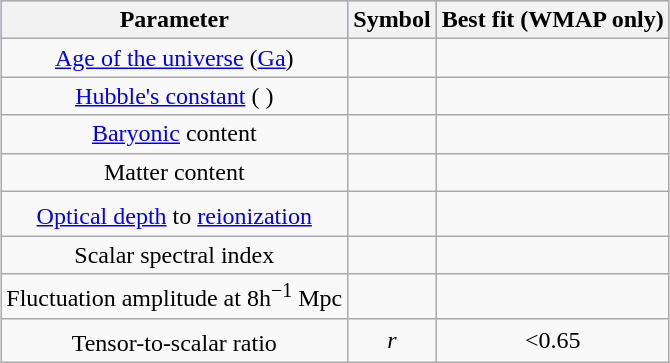<table class="wikitable" style="margin:1em auto; text-align:center;">
<tr style="background:#b0c4de; text-align:center;">
<th>Parameter</th>
<th>Symbol</th>
<th>Best fit (WMAP only)</th>
</tr>
<tr>
<td><a href='#'>Age of the universe</a> (<a href='#'>Ga</a>)</td>
<td></td>
<td></td>
</tr>
<tr>
<td><a href='#'>Hubble's constant</a> (  )</td>
<td></td>
<td></td>
</tr>
<tr>
<td><a href='#'>Baryonic</a> content</td>
<td></td>
<td></td>
</tr>
<tr>
<td>Matter content</td>
<td></td>
<td></td>
</tr>
<tr>
<td><a href='#'>Optical depth</a> to <a href='#'>reionization</a> <sup></sup></td>
<td></td>
<td></td>
</tr>
<tr>
<td>Scalar spectral index</td>
<td></td>
<td></td>
</tr>
<tr>
<td>Fluctuation amplitude at 8h<sup>−1</sup> Mpc</td>
<td></td>
<td></td>
</tr>
<tr>
<td>Tensor-to-scalar ratio <sup></sup></td>
<td><em>r</em></td>
<td><0.65</td>
</tr>
</table>
